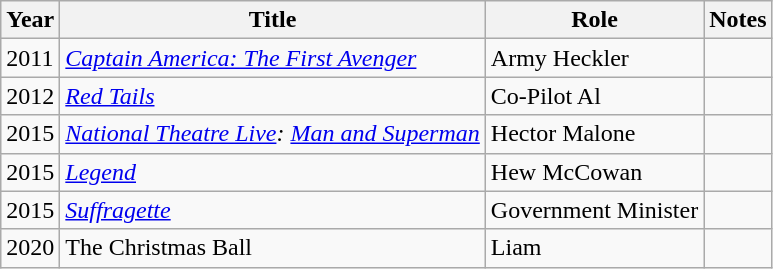<table class="wikitable plainrowheaders sortable">
<tr>
<th scope="col">Year</th>
<th scope="col">Title</th>
<th scope="col">Role</th>
<th class="unsortable">Notes</th>
</tr>
<tr>
<td>2011</td>
<td><em><a href='#'>Captain America: The First Avenger</a></em></td>
<td>Army Heckler</td>
<td></td>
</tr>
<tr>
<td>2012</td>
<td><em><a href='#'>Red Tails</a></em></td>
<td>Co-Pilot Al</td>
<td></td>
</tr>
<tr>
<td>2015</td>
<td><em><a href='#'>National Theatre Live</a>: <a href='#'>Man and Superman</a></em></td>
<td>Hector Malone</td>
<td></td>
</tr>
<tr>
<td>2015</td>
<td><em><a href='#'>Legend</a></em></td>
<td>Hew McCowan</td>
<td></td>
</tr>
<tr>
<td>2015</td>
<td><em><a href='#'>Suffragette</a></em></td>
<td>Government Minister</td>
<td></td>
</tr>
<tr>
<td>2020</td>
<td>The Christmas Ball</td>
<td>Liam</td>
<td></td>
</tr>
</table>
